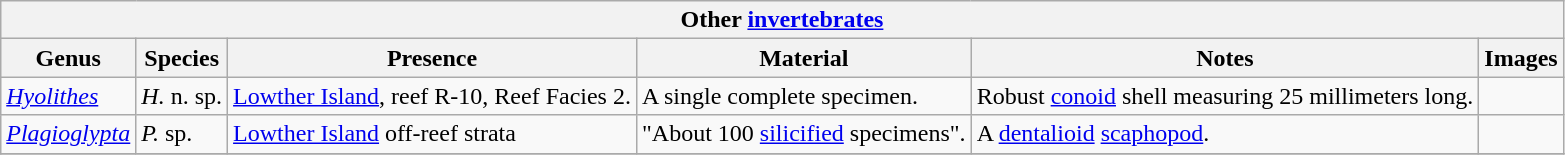<table class="wikitable" align="center">
<tr>
<th colspan="6" align="center">Other <a href='#'>invertebrates</a></th>
</tr>
<tr>
<th>Genus</th>
<th>Species</th>
<th>Presence</th>
<th><strong>Material</strong></th>
<th>Notes</th>
<th>Images</th>
</tr>
<tr>
<td><em><a href='#'>Hyolithes</a></em></td>
<td><em>H.</em> n. sp.</td>
<td><a href='#'>Lowther Island</a>, reef R-10, Reef Facies 2.</td>
<td>A single complete specimen.</td>
<td>Robust <a href='#'>conoid</a> shell measuring 25 millimeters long.</td>
<td></td>
</tr>
<tr>
<td><em><a href='#'>Plagioglypta</a></em></td>
<td><em>P.</em> sp.</td>
<td><a href='#'>Lowther Island</a> off-reef strata</td>
<td>"About 100 <a href='#'>silicified</a> specimens".</td>
<td>A <a href='#'>dentalioid</a> <a href='#'>scaphopod</a>.</td>
<td></td>
</tr>
<tr>
</tr>
</table>
